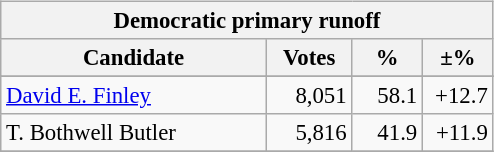<table class="wikitable" align="left" style="margin: 1em 1em 1em 0; font-size: 95%;">
<tr>
<th colspan="4">Democratic primary runoff</th>
</tr>
<tr>
<th colspan="1" style="width: 170px">Candidate</th>
<th style="width: 50px">Votes</th>
<th style="width: 40px">%</th>
<th style="width: 40px">±%</th>
</tr>
<tr>
</tr>
<tr>
<td><a href='#'>David E. Finley</a></td>
<td align="right">8,051</td>
<td align="right">58.1</td>
<td align="right">+12.7</td>
</tr>
<tr>
<td>T. Bothwell Butler</td>
<td align="right">5,816</td>
<td align="right">41.9</td>
<td align="right">+11.9</td>
</tr>
<tr>
</tr>
</table>
